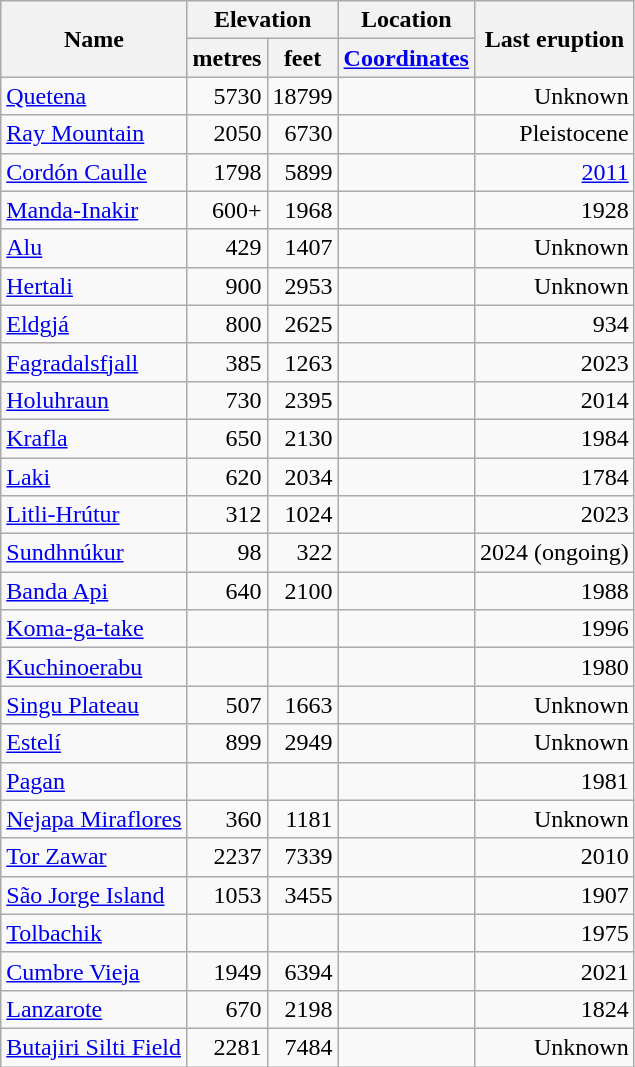<table class="wikitable sortable">
<tr>
<th rowspan="2">Name</th>
<th colspan ="2">Elevation</th>
<th>Location</th>
<th rowspan="2">Last eruption</th>
</tr>
<tr>
<th>metres</th>
<th>feet</th>
<th><a href='#'>Coordinates</a></th>
</tr>
<tr align="right">
<td align="left"> <a href='#'>Quetena</a></td>
<td>5730</td>
<td>18799</td>
<td></td>
<td>Unknown</td>
</tr>
<tr align="right">
<td align="left"> <a href='#'>Ray Mountain</a></td>
<td>2050</td>
<td>6730</td>
<td></td>
<td>Pleistocene</td>
</tr>
<tr align="right">
<td align="left"> <a href='#'>Cordón Caulle</a></td>
<td>1798</td>
<td>5899</td>
<td></td>
<td><a href='#'>2011</a></td>
</tr>
<tr align="right">
<td align="left"> <a href='#'>Manda-Inakir</a></td>
<td>600+</td>
<td>1968</td>
<td></td>
<td>1928</td>
</tr>
<tr align="right">
<td align="left"> <a href='#'>Alu</a></td>
<td>429</td>
<td>1407</td>
<td></td>
<td>Unknown</td>
</tr>
<tr align="right">
<td align="left"> <a href='#'>Hertali</a></td>
<td>900</td>
<td>2953</td>
<td></td>
<td>Unknown</td>
</tr>
<tr align="right">
<td align="left"> <a href='#'>Eldgjá</a></td>
<td>800</td>
<td>2625</td>
<td></td>
<td>934</td>
</tr>
<tr align="right">
<td align="left"> <a href='#'>Fagradalsfjall</a></td>
<td>385</td>
<td>1263</td>
<td></td>
<td>2023</td>
</tr>
<tr align="right">
<td align="left"> <a href='#'>Holuhraun</a></td>
<td>730</td>
<td>2395</td>
<td></td>
<td>2014</td>
</tr>
<tr align="right">
<td align="left"> <a href='#'>Krafla</a></td>
<td>650</td>
<td>2130</td>
<td></td>
<td>1984</td>
</tr>
<tr align="right">
<td align="left"> <a href='#'>Laki</a></td>
<td>620</td>
<td>2034</td>
<td></td>
<td>1784</td>
</tr>
<tr align="right">
<td align="left"> <a href='#'>Litli-Hrútur</a></td>
<td>312</td>
<td>1024</td>
<td></td>
<td>2023</td>
</tr>
<tr align="right">
<td align="left"> <a href='#'>Sundhnúkur</a></td>
<td>98</td>
<td>322</td>
<td></td>
<td>2024 (ongoing)</td>
</tr>
<tr align="right">
<td align="left"> <a href='#'>Banda Api</a></td>
<td>640</td>
<td>2100</td>
<td></td>
<td>1988</td>
</tr>
<tr align="right">
<td align="left"> <a href='#'>Koma-ga-take</a></td>
<td></td>
<td></td>
<td></td>
<td>1996</td>
</tr>
<tr align="right">
<td align="left"> <a href='#'>Kuchinoerabu</a></td>
<td></td>
<td></td>
<td></td>
<td>1980</td>
</tr>
<tr align="right">
<td align="left"> <a href='#'>Singu Plateau</a></td>
<td>507</td>
<td>1663</td>
<td></td>
<td>Unknown</td>
</tr>
<tr align="right">
<td align="left"> <a href='#'>Estelí</a></td>
<td>899</td>
<td>2949</td>
<td></td>
<td>Unknown</td>
</tr>
<tr align="right">
<td align="left"> <a href='#'>Pagan</a></td>
<td></td>
<td></td>
<td></td>
<td>1981</td>
</tr>
<tr align="right">
<td align="left"> <a href='#'>Nejapa Miraflores</a></td>
<td>360</td>
<td>1181</td>
<td></td>
<td>Unknown</td>
</tr>
<tr align="right">
<td align="left"> <a href='#'>Tor Zawar</a></td>
<td>2237</td>
<td>7339</td>
<td></td>
<td>2010</td>
</tr>
<tr align="right">
<td align="left"> <a href='#'>São Jorge Island</a></td>
<td>1053</td>
<td>3455</td>
<td></td>
<td>1907</td>
</tr>
<tr align="right">
<td align="left"> <a href='#'>Tolbachik</a></td>
<td></td>
<td></td>
<td></td>
<td>1975</td>
</tr>
<tr align="right">
<td align="left"> <a href='#'>Cumbre Vieja</a></td>
<td>1949</td>
<td>6394</td>
<td></td>
<td>2021</td>
</tr>
<tr align="right">
<td align="left"> <a href='#'>Lanzarote</a></td>
<td>670</td>
<td>2198</td>
<td></td>
<td>1824</td>
</tr>
<tr align="right">
<td align="left"> <a href='#'>Butajiri Silti Field</a></td>
<td>2281</td>
<td>7484</td>
<td></td>
<td>Unknown</td>
</tr>
</table>
